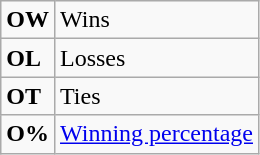<table class="wikitable">
<tr>
<td><strong>OW</strong></td>
<td>Wins</td>
</tr>
<tr>
<td><strong>OL</strong></td>
<td>Losses</td>
</tr>
<tr>
<td><strong>OT</strong></td>
<td>Ties</td>
</tr>
<tr>
<td align="center"><strong>O%</strong></td>
<td><a href='#'>Winning percentage</a></td>
</tr>
</table>
